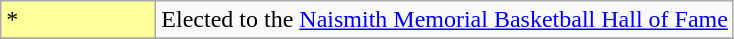<table class="wikitable">
<tr>
<td style="background-color:#FFFF99; width:6em">*</td>
<td>Elected to the <a href='#'>Naismith Memorial Basketball Hall of Fame</a></td>
</tr>
<tr>
</tr>
</table>
